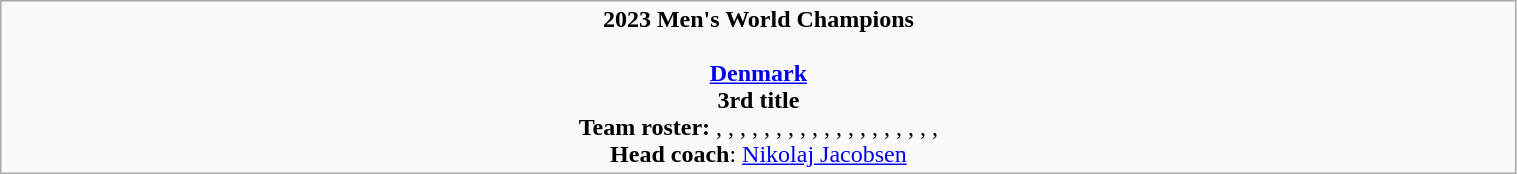<table class="wikitable" style="width: 80%;">
<tr style="text-align: center;">
<td><strong>2023 Men's World Champions</strong><br><br><strong><a href='#'>Denmark</a></strong><br><strong>3rd title</strong><br><strong>Team roster:</strong> , , , , , , , , , , , , , , , , , , , <br><strong>Head coach</strong>: <a href='#'>Nikolaj Jacobsen</a></td>
</tr>
</table>
